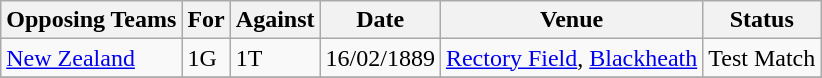<table class="wikitable">
<tr>
<th>Opposing Teams</th>
<th>For</th>
<th>Against</th>
<th>Date</th>
<th>Venue</th>
<th>Status</th>
</tr>
<tr>
<td><a href='#'>New Zealand</a></td>
<td>1G</td>
<td>1T</td>
<td>16/02/1889</td>
<td><a href='#'>Rectory Field</a>, <a href='#'>Blackheath</a></td>
<td>Test Match</td>
</tr>
<tr>
</tr>
</table>
